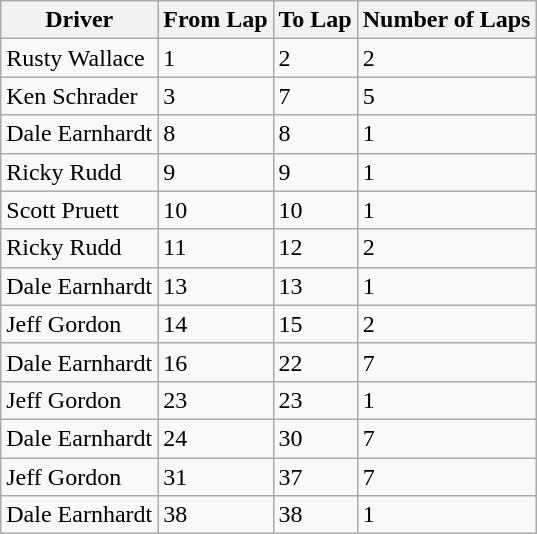<table class="wikitable">
<tr>
<th>Driver</th>
<th>From Lap</th>
<th>To Lap</th>
<th>Number of Laps</th>
</tr>
<tr>
<td>Rusty Wallace</td>
<td>1</td>
<td>2</td>
<td>2</td>
</tr>
<tr>
<td>Ken Schrader</td>
<td>3</td>
<td>7</td>
<td>5</td>
</tr>
<tr>
<td>Dale Earnhardt</td>
<td>8</td>
<td>8</td>
<td>1</td>
</tr>
<tr>
<td>Ricky Rudd</td>
<td>9</td>
<td>9</td>
<td>1</td>
</tr>
<tr>
<td>Scott Pruett</td>
<td>10</td>
<td>10</td>
<td>1</td>
</tr>
<tr>
<td>Ricky Rudd</td>
<td>11</td>
<td>12</td>
<td>2</td>
</tr>
<tr>
<td>Dale Earnhardt</td>
<td>13</td>
<td>13</td>
<td>1</td>
</tr>
<tr>
<td>Jeff Gordon</td>
<td>14</td>
<td>15</td>
<td>2</td>
</tr>
<tr>
<td>Dale Earnhardt</td>
<td>16</td>
<td>22</td>
<td>7</td>
</tr>
<tr>
<td>Jeff Gordon</td>
<td>23</td>
<td>23</td>
<td>1</td>
</tr>
<tr>
<td>Dale Earnhardt</td>
<td>24</td>
<td>30</td>
<td>7</td>
</tr>
<tr>
<td>Jeff Gordon</td>
<td>31</td>
<td>37</td>
<td>7</td>
</tr>
<tr>
<td>Dale Earnhardt</td>
<td>38</td>
<td>38</td>
<td>1</td>
</tr>
</table>
